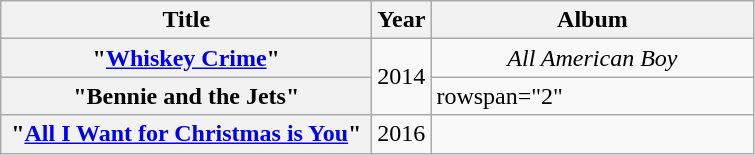<table class="wikitable plainrowheaders" style="text-align:left;">
<tr>
<th scope="col" style="width:15em;">Title</th>
<th scope="col" style="width:2em;">Year</th>
<th scope="col" style="width:13em;">Album</th>
</tr>
<tr>
<th scope="row">"<a href='#'>Whiskey Crime</a>"</th>
<td rowspan="2">2014</td>
<td style="text-align:center;"><em>All American Boy</em></td>
</tr>
<tr>
<th scope="row">"Bennie and the Jets"</th>
<td>rowspan="2" </td>
</tr>
<tr>
<th scope="row">"<a href='#'>All I Want for Christmas is You</a>"</th>
<td rowspan="1">2016</td>
</tr>
</table>
